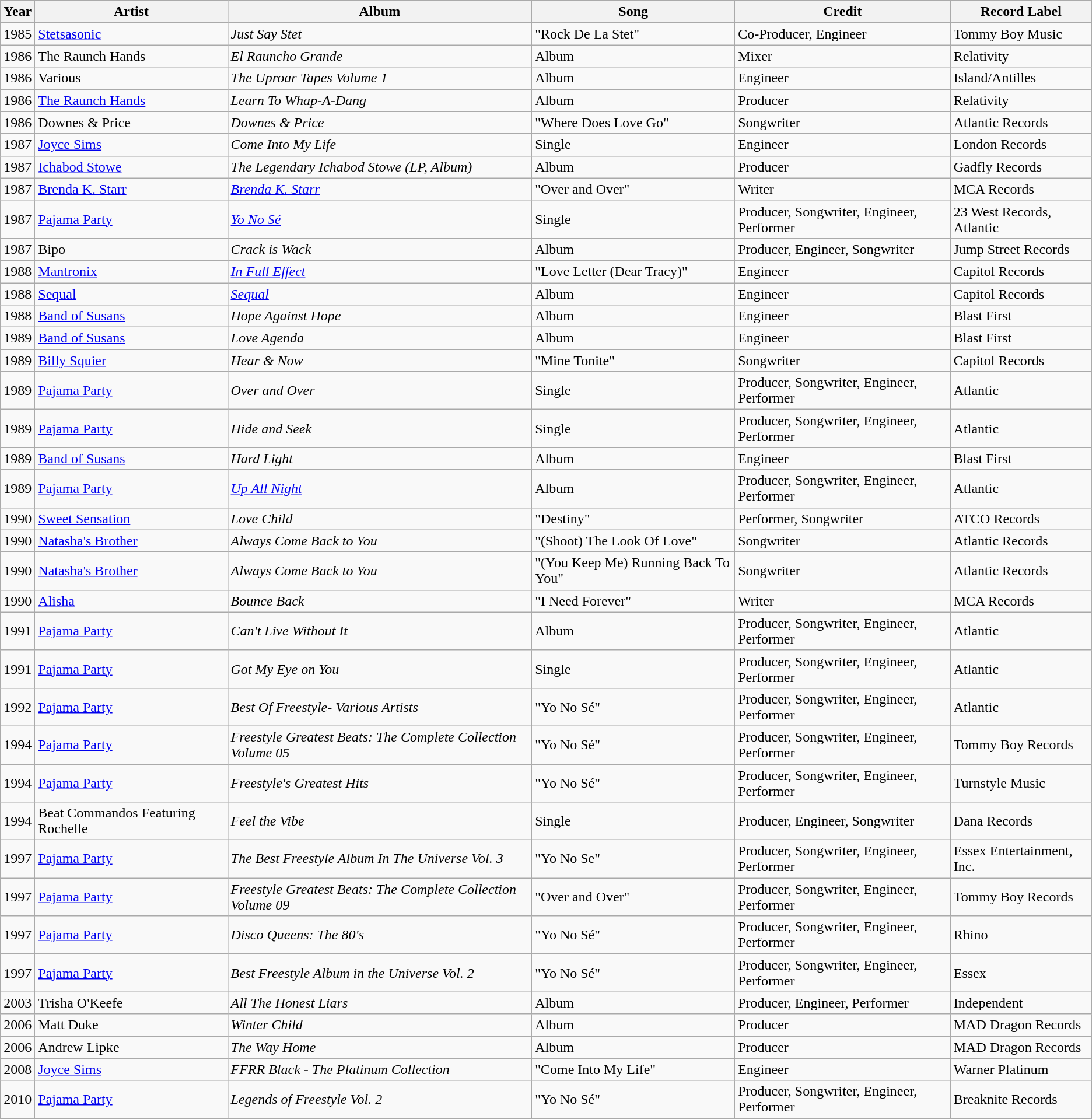<table class="wikitable">
<tr>
<th>Year</th>
<th>Artist</th>
<th>Album</th>
<th>Song</th>
<th>Credit</th>
<th>Record Label</th>
</tr>
<tr>
<td>1985</td>
<td><a href='#'>Stetsasonic</a></td>
<td><em>Just Say Stet</em></td>
<td>"Rock De La Stet"</td>
<td>Co-Producer, Engineer</td>
<td>Tommy Boy Music</td>
</tr>
<tr>
<td>1986</td>
<td>The Raunch Hands</td>
<td><em>El Rauncho Grande</em></td>
<td>Album</td>
<td>Mixer</td>
<td>Relativity</td>
</tr>
<tr>
<td>1986</td>
<td>Various</td>
<td><em>The Uproar Tapes Volume 1</em></td>
<td>Album</td>
<td>Engineer</td>
<td>Island/Antilles</td>
</tr>
<tr>
<td>1986</td>
<td><a href='#'>The Raunch Hands</a></td>
<td><em>Learn To Whap-A-Dang</em></td>
<td>Album</td>
<td>Producer</td>
<td>Relativity</td>
</tr>
<tr>
<td>1986</td>
<td>Downes & Price</td>
<td><em>Downes & Price</em></td>
<td>"Where Does Love Go"</td>
<td>Songwriter</td>
<td>Atlantic Records</td>
</tr>
<tr>
<td>1987</td>
<td><a href='#'>Joyce Sims</a></td>
<td><em>Come Into My Life</em></td>
<td>Single</td>
<td>Engineer</td>
<td>London Records</td>
</tr>
<tr>
<td>1987</td>
<td><a href='#'>Ichabod Stowe</a></td>
<td><em>The Legendary Ichabod Stowe (LP, Album)</em></td>
<td>Album</td>
<td>Producer</td>
<td>Gadfly Records</td>
</tr>
<tr>
<td>1987</td>
<td><a href='#'>Brenda K. Starr</a></td>
<td><em><a href='#'>Brenda K. Starr</a></em></td>
<td>"Over and Over"</td>
<td>Writer</td>
<td>MCA Records</td>
</tr>
<tr>
<td>1987</td>
<td><a href='#'>Pajama Party</a></td>
<td><em><a href='#'>Yo No Sé</a></em></td>
<td>Single</td>
<td>Producer, Songwriter, Engineer, Performer</td>
<td>23 West Records, Atlantic</td>
</tr>
<tr>
<td>1987</td>
<td>Bipo</td>
<td><em>Crack is Wack</em></td>
<td>Album</td>
<td>Producer, Engineer, Songwriter</td>
<td>Jump Street Records</td>
</tr>
<tr>
<td>1988</td>
<td><a href='#'>Mantronix</a></td>
<td><em><a href='#'>In Full Effect</a></em></td>
<td>"Love Letter (Dear Tracy)"</td>
<td>Engineer</td>
<td>Capitol Records</td>
</tr>
<tr>
<td>1988</td>
<td><a href='#'>Sequal</a></td>
<td><em><a href='#'>Sequal</a></em></td>
<td>Album</td>
<td>Engineer</td>
<td>Capitol Records</td>
</tr>
<tr>
<td>1988</td>
<td><a href='#'>Band of Susans</a></td>
<td><em>Hope Against Hope</em></td>
<td>Album</td>
<td>Engineer</td>
<td>Blast First</td>
</tr>
<tr>
<td>1989</td>
<td><a href='#'>Band of Susans</a></td>
<td><em>Love Agenda</em></td>
<td>Album</td>
<td>Engineer</td>
<td>Blast First</td>
</tr>
<tr>
<td>1989</td>
<td><a href='#'>Billy Squier</a></td>
<td><em>Hear & Now</em></td>
<td>"Mine Tonite"</td>
<td>Songwriter</td>
<td>Capitol Records</td>
</tr>
<tr>
<td>1989</td>
<td><a href='#'>Pajama Party</a></td>
<td><em>Over and Over</em></td>
<td>Single</td>
<td>Producer, Songwriter, Engineer, Performer</td>
<td>Atlantic</td>
</tr>
<tr>
<td>1989</td>
<td><a href='#'>Pajama Party</a></td>
<td><em>Hide and Seek</em></td>
<td>Single</td>
<td>Producer, Songwriter, Engineer, Performer</td>
<td>Atlantic</td>
</tr>
<tr>
<td>1989</td>
<td><a href='#'>Band of Susans</a></td>
<td><em>Hard Light</em></td>
<td>Album</td>
<td>Engineer</td>
<td>Blast First</td>
</tr>
<tr>
<td>1989</td>
<td><a href='#'>Pajama Party</a></td>
<td><em><a href='#'>Up All Night</a></em></td>
<td>Album</td>
<td>Producer, Songwriter, Engineer, Performer</td>
<td>Atlantic</td>
</tr>
<tr>
<td>1990</td>
<td><a href='#'>Sweet Sensation</a></td>
<td><em>Love Child</em></td>
<td>"Destiny"</td>
<td>Performer, Songwriter</td>
<td>ATCO Records</td>
</tr>
<tr>
<td>1990</td>
<td><a href='#'>Natasha's Brother</a></td>
<td><em>Always Come Back to You</em></td>
<td>"(Shoot) The Look Of Love"</td>
<td>Songwriter</td>
<td>Atlantic Records</td>
</tr>
<tr>
<td>1990</td>
<td><a href='#'>Natasha's Brother</a></td>
<td><em>Always Come Back to You</em></td>
<td>"(You Keep Me) Running Back To You"</td>
<td>Songwriter</td>
<td>Atlantic Records</td>
</tr>
<tr>
<td>1990</td>
<td><a href='#'>Alisha</a></td>
<td><em>Bounce Back</em></td>
<td>"I Need Forever"</td>
<td>Writer</td>
<td>MCA Records</td>
</tr>
<tr>
<td>1991</td>
<td><a href='#'>Pajama Party</a></td>
<td><em>Can't Live Without It</em></td>
<td>Album</td>
<td>Producer, Songwriter, Engineer, Performer</td>
<td>Atlantic</td>
</tr>
<tr>
<td>1991</td>
<td><a href='#'>Pajama Party</a></td>
<td><em>Got My Eye on You</em></td>
<td>Single</td>
<td>Producer, Songwriter, Engineer, Performer</td>
<td>Atlantic</td>
</tr>
<tr>
<td>1992</td>
<td><a href='#'>Pajama Party</a></td>
<td><em>Best Of Freestyle- Various Artists</em></td>
<td>"Yo No Sé"</td>
<td>Producer, Songwriter, Engineer, Performer</td>
<td>Atlantic</td>
</tr>
<tr>
<td>1994</td>
<td><a href='#'>Pajama Party</a></td>
<td><em>Freestyle Greatest Beats: The Complete Collection Volume 05</em></td>
<td>"Yo No Sé"</td>
<td>Producer, Songwriter, Engineer, Performer</td>
<td>Tommy Boy Records</td>
</tr>
<tr>
<td>1994</td>
<td><a href='#'>Pajama Party</a></td>
<td><em>Freestyle's Greatest Hits</em></td>
<td>"Yo No Sé"</td>
<td>Producer, Songwriter, Engineer, Performer</td>
<td>Turnstyle Music</td>
</tr>
<tr>
<td>1994</td>
<td>Beat Commandos Featuring Rochelle</td>
<td><em>Feel the Vibe</em></td>
<td>Single</td>
<td>Producer, Engineer, Songwriter</td>
<td>Dana Records</td>
</tr>
<tr>
<td>1997</td>
<td><a href='#'>Pajama Party</a></td>
<td><em>The Best Freestyle Album In The Universe Vol. 3</em></td>
<td>"Yo No Se"</td>
<td>Producer, Songwriter, Engineer, Performer</td>
<td>Essex Entertainment, Inc.</td>
</tr>
<tr>
<td>1997</td>
<td><a href='#'>Pajama Party</a></td>
<td><em>Freestyle Greatest Beats: The Complete Collection Volume 09</em></td>
<td>"Over and Over"</td>
<td>Producer, Songwriter, Engineer, Performer</td>
<td>Tommy Boy Records</td>
</tr>
<tr>
<td>1997</td>
<td><a href='#'>Pajama Party</a></td>
<td><em>Disco Queens: The 80's</em></td>
<td>"Yo No Sé"</td>
<td>Producer, Songwriter, Engineer, Performer</td>
<td>Rhino</td>
</tr>
<tr>
<td>1997</td>
<td><a href='#'>Pajama Party</a></td>
<td><em>Best Freestyle Album in the Universe Vol. 2</em></td>
<td>"Yo No Sé"</td>
<td>Producer, Songwriter, Engineer, Performer</td>
<td>Essex</td>
</tr>
<tr>
<td>2003</td>
<td>Trisha O'Keefe</td>
<td><em>All The Honest Liars</em></td>
<td>Album</td>
<td>Producer, Engineer, Performer</td>
<td>Independent</td>
</tr>
<tr>
<td>2006</td>
<td>Matt Duke</td>
<td><em>Winter Child</em></td>
<td>Album</td>
<td>Producer</td>
<td>MAD Dragon Records</td>
</tr>
<tr>
<td>2006</td>
<td>Andrew Lipke</td>
<td><em>The Way Home</em></td>
<td>Album</td>
<td>Producer</td>
<td>MAD Dragon Records</td>
</tr>
<tr>
<td>2008</td>
<td><a href='#'>Joyce Sims</a></td>
<td><em>FFRR Black - The Platinum Collection</em></td>
<td>"Come Into My Life"</td>
<td>Engineer</td>
<td>Warner Platinum</td>
</tr>
<tr>
<td>2010</td>
<td><a href='#'>Pajama Party</a></td>
<td><em>Legends of Freestyle Vol. 2</em></td>
<td>"Yo No Sé"</td>
<td>Producer, Songwriter, Engineer, Performer</td>
<td>Breaknite Records</td>
</tr>
<tr>
</tr>
</table>
